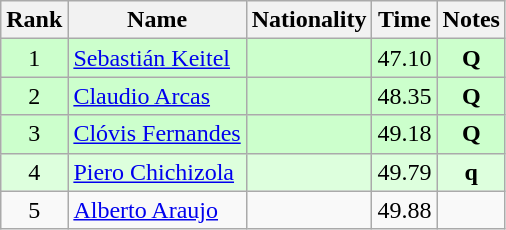<table class="wikitable sortable" style="text-align:center">
<tr>
<th>Rank</th>
<th>Name</th>
<th>Nationality</th>
<th>Time</th>
<th>Notes</th>
</tr>
<tr bgcolor=ccffcc>
<td align=center>1</td>
<td align=left><a href='#'>Sebastián Keitel</a></td>
<td align=left></td>
<td>47.10</td>
<td><strong>Q</strong></td>
</tr>
<tr bgcolor=ccffcc>
<td align=center>2</td>
<td align=left><a href='#'>Claudio Arcas</a></td>
<td align=left></td>
<td>48.35</td>
<td><strong>Q</strong></td>
</tr>
<tr bgcolor=ccffcc>
<td align=center>3</td>
<td align=left><a href='#'>Clóvis Fernandes</a></td>
<td align=left></td>
<td>49.18</td>
<td><strong>Q</strong></td>
</tr>
<tr bgcolor=ddffdd>
<td align=center>4</td>
<td align=left><a href='#'>Piero Chichizola</a></td>
<td align=left></td>
<td>49.79</td>
<td><strong>q</strong></td>
</tr>
<tr>
<td align=center>5</td>
<td align=left><a href='#'>Alberto Araujo</a></td>
<td align=left></td>
<td>49.88</td>
<td></td>
</tr>
</table>
